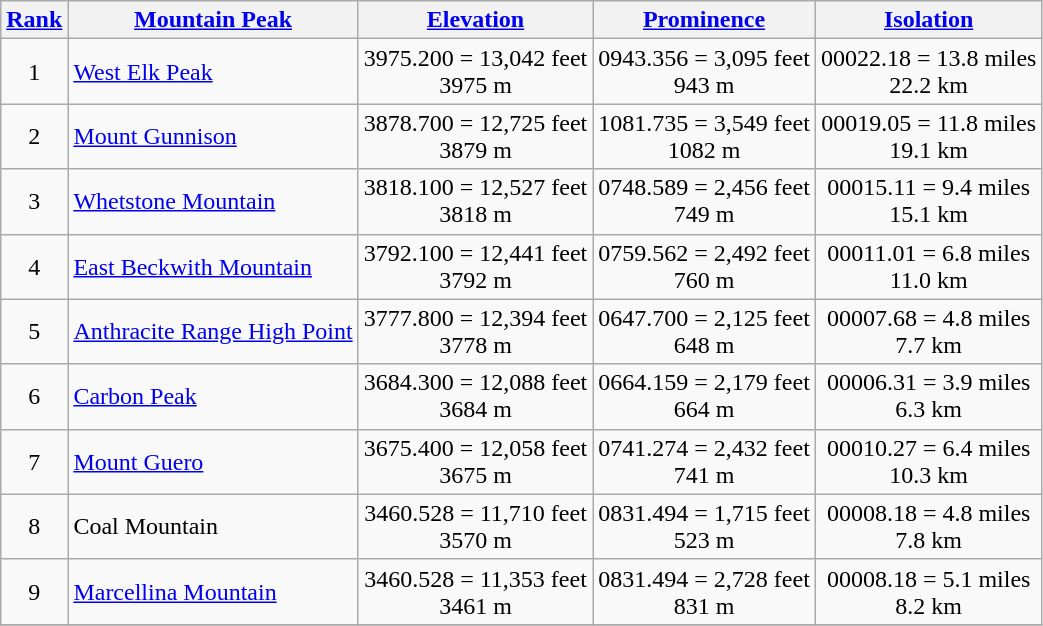<table class="wikitable sortable">
<tr>
<th><a href='#'>Rank</a></th>
<th><a href='#'>Mountain Peak</a></th>
<th><a href='#'>Elevation</a></th>
<th><a href='#'>Prominence</a></th>
<th><a href='#'>Isolation</a></th>
</tr>
<tr>
<td align=center>1</td>
<td><a href='#'>West Elk Peak</a>  </td>
<td align=center><span>3975.200 = </span>13,042 feet<br>3975 m</td>
<td align=center><span>0943.356 = </span>3,095 feet<br>943 m</td>
<td align=center><span>00022.18 = </span>13.8 miles<br>22.2 km</td>
</tr>
<tr>
<td align=center>2</td>
<td><a href='#'>Mount Gunnison</a>  </td>
<td align=center><span>3878.700 = </span>12,725 feet<br>3879 m</td>
<td align=center><span>1081.735 = </span>3,549 feet<br>1082 m</td>
<td align=center><span>00019.05 = </span>11.8 miles<br>19.1 km</td>
</tr>
<tr>
<td align=center>3</td>
<td><a href='#'>Whetstone Mountain</a>  </td>
<td align=center><span>3818.100 = </span>12,527 feet<br>3818 m</td>
<td align=center><span>0748.589 = </span>2,456 feet<br>749 m</td>
<td align=center><span>00015.11 = </span>9.4 miles<br>15.1 km</td>
</tr>
<tr>
<td align=center>4</td>
<td><a href='#'>East Beckwith Mountain</a>  </td>
<td align=center><span>3792.100 = </span>12,441 feet<br>3792 m</td>
<td align=center><span>0759.562 = </span>2,492 feet<br>760 m</td>
<td align=center><span>00011.01 = </span>6.8 miles<br>11.0 km</td>
</tr>
<tr>
<td align=center>5</td>
<td><a href='#'>Anthracite Range High Point</a>  </td>
<td align=center><span>3777.800 = </span>12,394 feet<br>3778 m</td>
<td align=center><span>0647.700 = </span>2,125 feet<br>648 m</td>
<td align=center><span>00007.68 = </span>4.8 miles<br>7.7 km</td>
</tr>
<tr>
<td align=center>6</td>
<td><a href='#'>Carbon Peak</a>  </td>
<td align=center><span>3684.300 = </span>12,088 feet<br>3684 m</td>
<td align=center><span>0664.159 = </span>2,179 feet<br>664 m</td>
<td align=center><span>00006.31 = </span>3.9 miles<br>6.3 km</td>
</tr>
<tr>
<td align=center>7</td>
<td><a href='#'>Mount Guero</a>  </td>
<td align=center><span>3675.400 = </span>12,058 feet<br>3675 m</td>
<td align=center><span>0741.274 = </span>2,432 feet<br>741 m</td>
<td align=center><span>00010.27 = </span>6.4 miles<br>10.3 km</td>
</tr>
<tr>
<td align=center>8</td>
<td>Coal Mountain </td>
<td align=center><span>3460.528 = </span>11,710 feet<br>3570 m</td>
<td align=center><span>0831.494 = </span>1,715 feet<br>523 m</td>
<td align=center><span>00008.18 = </span>4.8 miles<br>7.8 km</td>
</tr>
<tr>
<td align=center>9</td>
<td><a href='#'>Marcellina Mountain</a> </td>
<td align=center><span>3460.528 = </span>11,353 feet<br>3461 m</td>
<td align=center><span>0831.494 = </span>2,728 feet<br>831 m</td>
<td align=center><span>00008.18 = </span>5.1 miles<br>8.2 km</td>
</tr>
<tr>
</tr>
</table>
